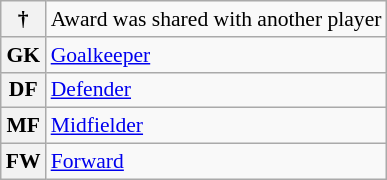<table class="wikitable" style="font-size:90%;">
<tr>
<th>†</th>
<td>Award was shared with another player</td>
</tr>
<tr>
<th>GK</th>
<td><a href='#'>Goalkeeper</a></td>
</tr>
<tr>
<th>DF</th>
<td><a href='#'>Defender</a></td>
</tr>
<tr>
<th>MF</th>
<td><a href='#'>Midfielder</a></td>
</tr>
<tr>
<th>FW</th>
<td><a href='#'>Forward</a></td>
</tr>
</table>
